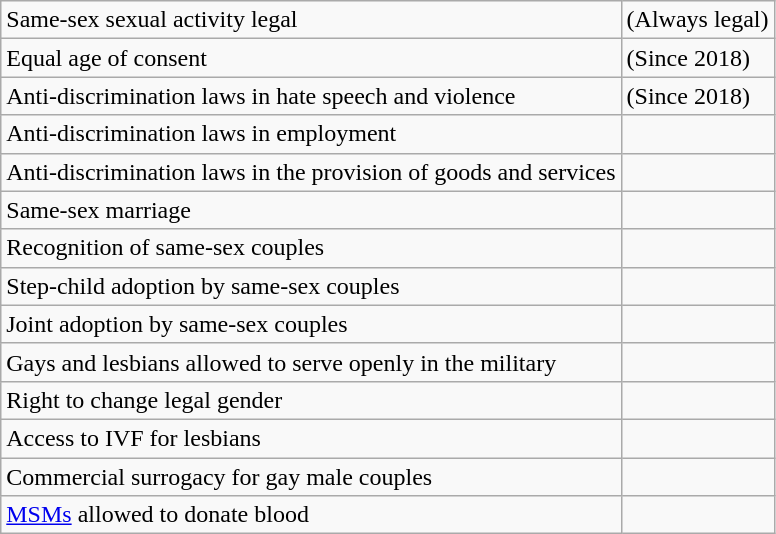<table class="wikitable">
<tr>
<td>Same-sex sexual activity legal</td>
<td> (Always legal)</td>
</tr>
<tr>
<td>Equal age of consent</td>
<td> (Since 2018)</td>
</tr>
<tr>
<td>Anti-discrimination laws in hate speech and violence</td>
<td> (Since 2018)</td>
</tr>
<tr>
<td>Anti-discrimination laws in employment</td>
<td></td>
</tr>
<tr>
<td>Anti-discrimination laws in the provision of goods and services</td>
<td></td>
</tr>
<tr>
<td>Same-sex marriage</td>
<td></td>
</tr>
<tr>
<td>Recognition of same-sex couples</td>
<td></td>
</tr>
<tr>
<td>Step-child adoption by same-sex couples</td>
<td></td>
</tr>
<tr>
<td>Joint adoption by same-sex couples</td>
<td></td>
</tr>
<tr>
<td>Gays and lesbians allowed to serve openly in the military</td>
<td></td>
</tr>
<tr>
<td>Right to change legal gender</td>
<td></td>
</tr>
<tr>
<td>Access to IVF for lesbians</td>
<td></td>
</tr>
<tr>
<td>Commercial surrogacy for gay male couples</td>
<td></td>
</tr>
<tr>
<td><a href='#'>MSMs</a> allowed to donate blood</td>
<td></td>
</tr>
</table>
